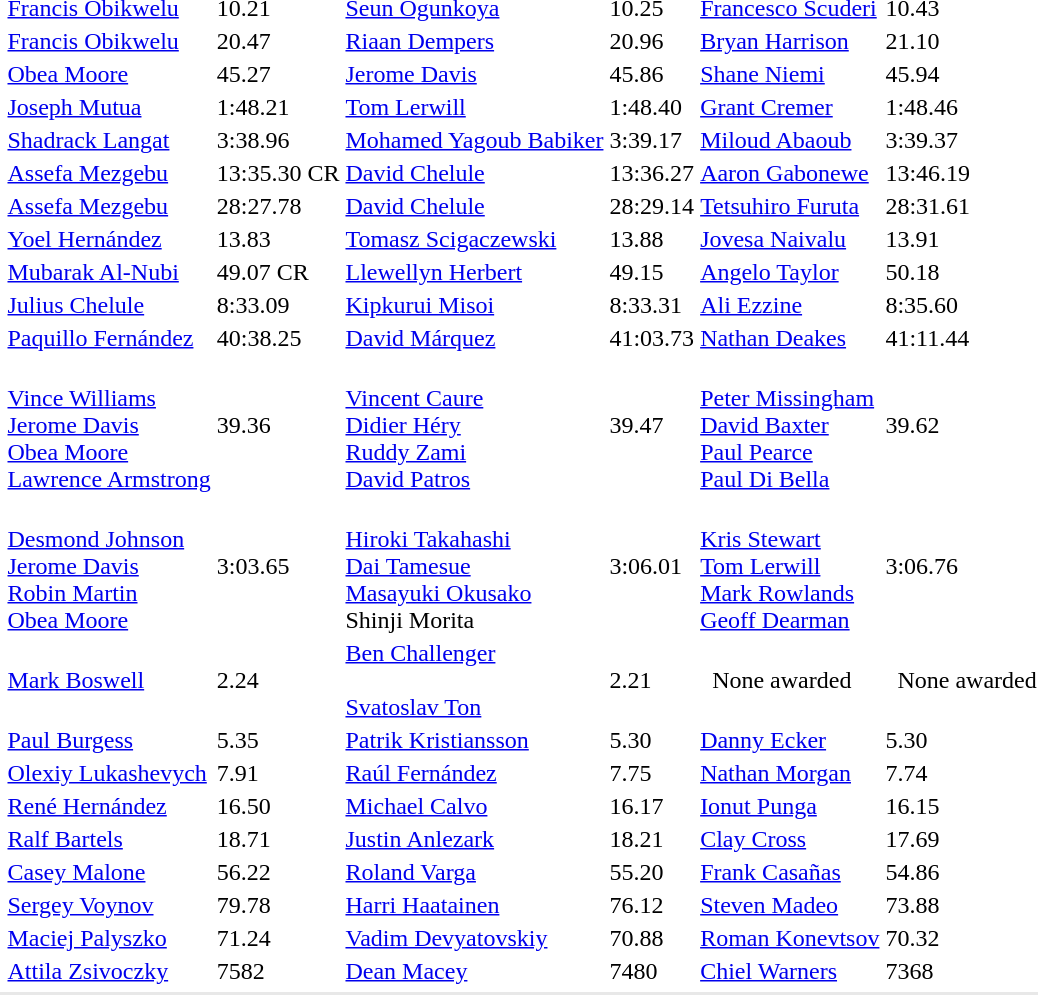<table>
<tr>
<td></td>
<td><a href='#'>Francis Obikwelu</a><br></td>
<td>10.21</td>
<td><a href='#'>Seun Ogunkoya</a><br></td>
<td>10.25</td>
<td><a href='#'>Francesco Scuderi</a><br></td>
<td>10.43</td>
</tr>
<tr>
<td></td>
<td><a href='#'>Francis Obikwelu</a><br></td>
<td>20.47</td>
<td><a href='#'>Riaan Dempers</a><br></td>
<td>20.96</td>
<td><a href='#'>Bryan Harrison</a><br></td>
<td>21.10</td>
</tr>
<tr>
<td></td>
<td><a href='#'>Obea Moore</a><br></td>
<td>45.27</td>
<td><a href='#'>Jerome Davis</a><br></td>
<td>45.86</td>
<td><a href='#'>Shane Niemi</a><br></td>
<td>45.94</td>
</tr>
<tr>
<td></td>
<td><a href='#'>Joseph Mutua</a><br></td>
<td>1:48.21</td>
<td><a href='#'>Tom Lerwill</a><br></td>
<td>1:48.40</td>
<td><a href='#'>Grant Cremer</a><br></td>
<td>1:48.46</td>
</tr>
<tr>
<td></td>
<td><a href='#'>Shadrack Langat</a><br></td>
<td>3:38.96</td>
<td><a href='#'>Mohamed Yagoub Babiker</a><br></td>
<td>3:39.17</td>
<td><a href='#'>Miloud Abaoub</a><br></td>
<td>3:39.37</td>
</tr>
<tr>
<td></td>
<td><a href='#'>Assefa Mezgebu</a><br></td>
<td>13:35.30 CR</td>
<td><a href='#'>David Chelule</a><br></td>
<td>13:36.27</td>
<td><a href='#'>Aaron Gabonewe</a><br></td>
<td>13:46.19</td>
</tr>
<tr>
<td></td>
<td><a href='#'>Assefa Mezgebu</a><br></td>
<td>28:27.78</td>
<td><a href='#'>David Chelule</a><br></td>
<td>28:29.14</td>
<td><a href='#'>Tetsuhiro Furuta</a><br></td>
<td>28:31.61</td>
</tr>
<tr>
<td></td>
<td><a href='#'>Yoel Hernández</a><br></td>
<td>13.83</td>
<td><a href='#'>Tomasz Scigaczewski</a><br></td>
<td>13.88</td>
<td><a href='#'>Jovesa Naivalu</a><br></td>
<td>13.91</td>
</tr>
<tr>
<td></td>
<td><a href='#'>Mubarak Al-Nubi</a><br></td>
<td>49.07 CR</td>
<td><a href='#'>Llewellyn Herbert</a><br></td>
<td>49.15</td>
<td><a href='#'>Angelo Taylor</a><br></td>
<td>50.18</td>
</tr>
<tr>
<td></td>
<td><a href='#'>Julius Chelule</a><br></td>
<td>8:33.09</td>
<td><a href='#'>Kipkurui Misoi</a><br></td>
<td>8:33.31</td>
<td><a href='#'>Ali Ezzine</a><br></td>
<td>8:35.60</td>
</tr>
<tr>
<td></td>
<td><a href='#'>Paquillo Fernández</a><br></td>
<td>40:38.25</td>
<td><a href='#'>David Márquez</a><br></td>
<td>41:03.73</td>
<td><a href='#'>Nathan Deakes</a><br></td>
<td>41:11.44</td>
</tr>
<tr>
<td></td>
<td><br><a href='#'>Vince Williams</a><br><a href='#'>Jerome Davis</a><br><a href='#'>Obea Moore</a><br><a href='#'>Lawrence Armstrong</a></td>
<td>39.36</td>
<td><br><a href='#'>Vincent Caure</a><br><a href='#'>Didier Héry</a><br><a href='#'>Ruddy Zami</a><br><a href='#'>David Patros</a></td>
<td>39.47</td>
<td><br><a href='#'>Peter Missingham</a><br><a href='#'>David Baxter</a><br><a href='#'>Paul Pearce</a><br><a href='#'>Paul Di Bella</a></td>
<td>39.62</td>
</tr>
<tr>
<td></td>
<td><br><a href='#'>Desmond Johnson</a><br><a href='#'>Jerome Davis</a><br><a href='#'>Robin Martin</a><br><a href='#'>Obea Moore</a></td>
<td>3:03.65</td>
<td><br><a href='#'>Hiroki Takahashi</a><br><a href='#'>Dai Tamesue</a><br><a href='#'>Masayuki Okusako</a><br>Shinji Morita</td>
<td>3:06.01</td>
<td><br><a href='#'>Kris Stewart</a><br><a href='#'>Tom Lerwill</a><br><a href='#'>Mark Rowlands</a><br><a href='#'>Geoff Dearman</a></td>
<td>3:06.76</td>
</tr>
<tr>
<td></td>
<td><a href='#'>Mark Boswell</a><br></td>
<td>2.24</td>
<td><a href='#'>Ben Challenger</a><br><br><a href='#'>Svatoslav Ton</a><br></td>
<td>2.21</td>
<td>  None awarded</td>
<td>  None awarded</td>
</tr>
<tr>
<td></td>
<td><a href='#'>Paul Burgess</a><br></td>
<td>5.35</td>
<td><a href='#'>Patrik Kristiansson</a><br></td>
<td>5.30</td>
<td><a href='#'>Danny Ecker</a><br></td>
<td>5.30</td>
</tr>
<tr>
<td></td>
<td><a href='#'>Olexiy Lukashevych</a><br></td>
<td>7.91</td>
<td><a href='#'>Raúl Fernández</a><br></td>
<td>7.75</td>
<td><a href='#'>Nathan Morgan</a><br></td>
<td>7.74</td>
</tr>
<tr>
<td></td>
<td><a href='#'>René Hernández</a><br></td>
<td>16.50</td>
<td><a href='#'>Michael Calvo</a><br></td>
<td>16.17</td>
<td><a href='#'>Ionut Punga</a><br></td>
<td>16.15</td>
</tr>
<tr>
<td></td>
<td><a href='#'>Ralf Bartels</a><br></td>
<td>18.71</td>
<td><a href='#'>Justin Anlezark</a><br></td>
<td>18.21</td>
<td><a href='#'>Clay Cross</a><br></td>
<td>17.69</td>
</tr>
<tr>
<td></td>
<td><a href='#'>Casey Malone</a><br></td>
<td>56.22</td>
<td><a href='#'>Roland Varga</a><br></td>
<td>55.20</td>
<td><a href='#'>Frank Casañas</a><br></td>
<td>54.86</td>
</tr>
<tr>
<td></td>
<td><a href='#'>Sergey Voynov</a><br></td>
<td>79.78</td>
<td><a href='#'>Harri Haatainen</a><br></td>
<td>76.12</td>
<td><a href='#'>Steven Madeo</a><br></td>
<td>73.88</td>
</tr>
<tr>
<td></td>
<td><a href='#'>Maciej Palyszko</a><br></td>
<td>71.24</td>
<td><a href='#'>Vadim Devyatovskiy</a><br></td>
<td>70.88</td>
<td><a href='#'>Roman Konevtsov</a><br></td>
<td>70.32</td>
</tr>
<tr>
<td></td>
<td><a href='#'>Attila Zsivoczky</a><br></td>
<td>7582</td>
<td><a href='#'>Dean Macey</a><br></td>
<td>7480</td>
<td><a href='#'>Chiel Warners</a><br></td>
<td>7368</td>
</tr>
<tr>
</tr>
<tr bgcolor= e8e8e8>
<td colspan=7></td>
</tr>
</table>
